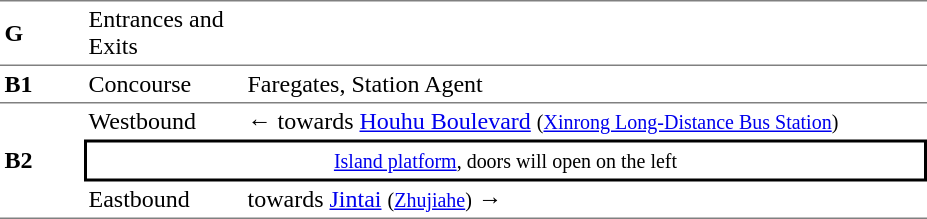<table table border=0 cellspacing=0 cellpadding=3>
<tr>
<td style="border-top:solid 1px gray;border-bottom:solid 0px gray;" width=50><strong>G</strong></td>
<td style="border-top:solid 1px gray;border-bottom:solid 0px gray;" width=100>Entrances and Exits</td>
<td style="border-top:solid 1px gray;border-bottom:solid 0px gray;" width=450></td>
</tr>
<tr>
<td style="border-top:solid 1px gray;border-bottom:solid 0px gray;" width=50><strong>B1</strong></td>
<td style="border-top:solid 1px gray;border-bottom:solid 0px gray;" width=100>Concourse</td>
<td style="border-top:solid 1px gray;border-bottom:solid 0px gray;" width=450>Faregates, Station Agent</td>
</tr>
<tr>
<td style="border-top:solid 1px gray;border-bottom:solid 1px gray;" rowspan=3><strong>B2</strong></td>
<td style="border-top:solid 1px gray;">Westbound</td>
<td style="border-top:solid 1px gray;">←  towards <a href='#'>Houhu Boulevard</a> <small>(<a href='#'>Xinrong Long-Distance Bus Station</a>)</small></td>
</tr>
<tr>
<td style="border-right:solid 2px black;border-left:solid 2px black;border-top:solid 2px black;border-bottom:solid 2px black;text-align:center;" colspan=2><small><a href='#'>Island platform</a>, doors will open on the left</small></td>
</tr>
<tr>
<td style="border-bottom:solid 1px gray;">Eastbound</td>
<td style="border-bottom:solid 1px gray;"> towards <a href='#'>Jintai</a> <small>(<a href='#'>Zhujiahe</a>)</small> →</td>
</tr>
</table>
